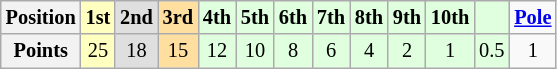<table class="wikitable" style="font-size:85%; text-align:center;">
<tr>
<th>Position</th>
<td style="background:#ffffbf;"><strong>1st</strong></td>
<td style="background:#dfdfdf;"><strong>2nd</strong></td>
<td style="background:#ffdf9f;"><strong>3rd</strong></td>
<td style="background:#dfffdf;"><strong>4th</strong></td>
<td style="background:#dfffdf;"><strong>5th</strong></td>
<td style="background:#dfffdf;"><strong>6th</strong></td>
<td style="background:#dfffdf;"><strong>7th</strong></td>
<td style="background:#dfffdf;"><strong>8th</strong></td>
<td style="background:#dfffdf;"><strong>9th</strong></td>
<td style="background:#dfffdf;"><strong>10th</strong></td>
<td style="background:#dfffdf;"></td>
<td><strong><a href='#'>Pole</a></strong></td>
</tr>
<tr>
<th>Points</th>
<td style="background:#ffffbf;">25</td>
<td style="background:#dfdfdf;">18</td>
<td style="background:#ffdf9f;">15</td>
<td style="background:#dfffdf;">12</td>
<td style="background:#dfffdf;">10</td>
<td style="background:#dfffdf;">8</td>
<td style="background:#dfffdf;">6</td>
<td style="background:#dfffdf;">4</td>
<td style="background:#dfffdf;">2</td>
<td style="background:#dfffdf;">1</td>
<td style="background:#dfffdf;">0.5</td>
<td>1</td>
</tr>
</table>
